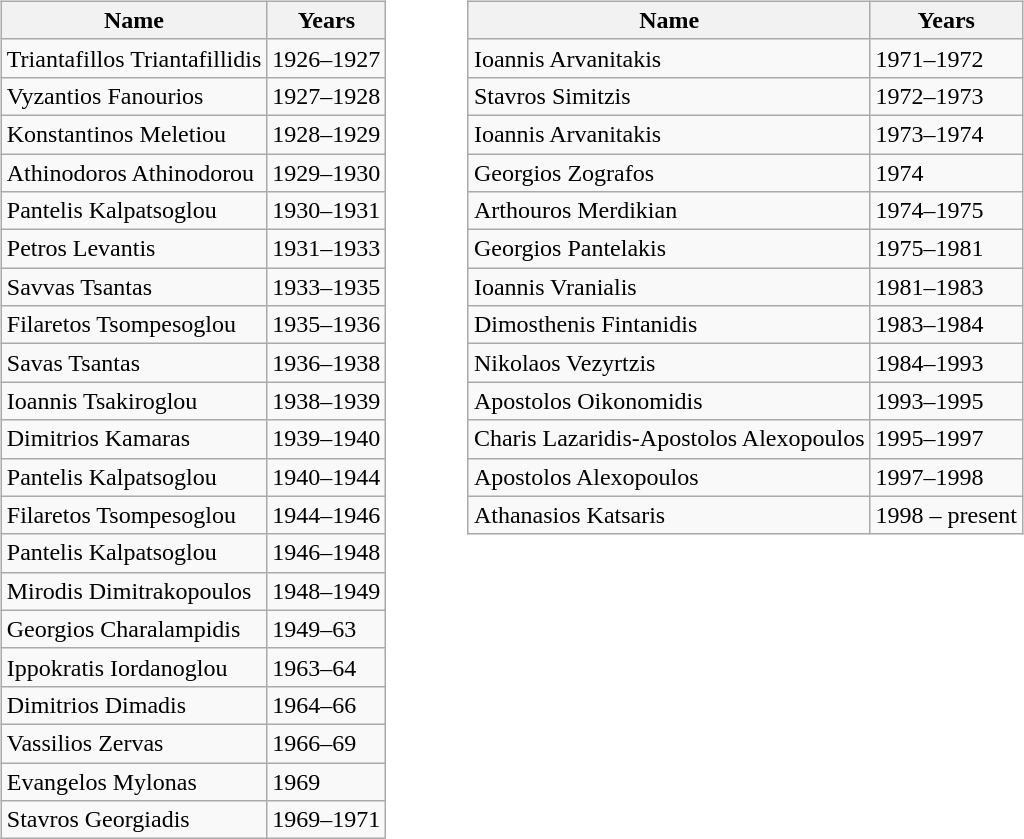<table>
<tr>
<td width="10"> </td>
<td valign="top"><br><table class="wikitable" style="text-align: center">
<tr>
<th>Name</th>
<th>Years</th>
</tr>
<tr>
<td align=left>Triantafillos Triantafillidis</td>
<td align=left>1926–1927</td>
</tr>
<tr>
<td align=left>Vyzantios Fanourios</td>
<td align=left>1927–1928</td>
</tr>
<tr>
<td align=left>Konstantinos Meletiou</td>
<td align=left>1928–1929</td>
</tr>
<tr>
<td align=left>Athinodoros Athinodorou</td>
<td align=left>1929–1930</td>
</tr>
<tr>
<td align=left>Pantelis Kalpatsoglou</td>
<td align=left>1930–1931</td>
</tr>
<tr>
<td align=left>Petros Levantis</td>
<td align=left>1931–1933</td>
</tr>
<tr>
<td align=left>Savvas Tsantas</td>
<td align=left>1933–1935</td>
</tr>
<tr>
<td align=left>Filaretos Tsompesoglou</td>
<td align=left>1935–1936</td>
</tr>
<tr>
<td align=left>Savas Tsantas</td>
<td align=left>1936–1938</td>
</tr>
<tr>
<td align=left>Ioannis Tsakiroglou</td>
<td align=left>1938–1939</td>
</tr>
<tr>
<td align=left>Dimitrios Kamaras</td>
<td align=left>1939–1940</td>
</tr>
<tr>
<td align=left>Pantelis Kalpatsoglou</td>
<td align=left>1940–1944</td>
</tr>
<tr>
<td align=left>Filaretos Tsompesoglou</td>
<td align=left>1944–1946</td>
</tr>
<tr>
<td align=left>Pantelis Kalpatsoglou</td>
<td align=left>1946–1948</td>
</tr>
<tr>
<td align=left>Mirodis Dimitrakopoulos</td>
<td align=left>1948–1949</td>
</tr>
<tr>
<td align=left>Georgios Charalampidis</td>
<td align=left>1949–63</td>
</tr>
<tr>
<td align=left>Ippokratis Iordanoglou</td>
<td align=left>1963–64</td>
</tr>
<tr>
<td align=left>Dimitrios Dimadis</td>
<td align=left>1964–66</td>
</tr>
<tr>
<td align=left>Vassilios Zervas</td>
<td align=left>1966–69</td>
</tr>
<tr>
<td align=left>Evangelos Mylonas</td>
<td align=left>1969</td>
</tr>
<tr>
<td align=left>Stavros Georgiadis</td>
<td align=left>1969–1971</td>
</tr>
</table>
</td>
<td width="30"> </td>
<td valign="top"><br><table class="wikitable" style="text-align: center">
<tr>
<th>Name</th>
<th>Years</th>
</tr>
<tr>
<td align=left>Ioannis Arvanitakis</td>
<td align=left>1971–1972</td>
</tr>
<tr>
<td align=left>Stavros Simitzis</td>
<td align=left>1972–1973</td>
</tr>
<tr>
<td align=left>Ioannis Arvanitakis</td>
<td align=left>1973–1974</td>
</tr>
<tr>
<td align=left>Georgios Zografos</td>
<td align=left>1974</td>
</tr>
<tr>
<td align=left>Arthouros Merdikian</td>
<td align=left>1974–1975</td>
</tr>
<tr>
<td align=left>Georgios Pantelakis</td>
<td align=left>1975–1981</td>
</tr>
<tr>
<td align=left>Ioannis Vranialis</td>
<td align=left>1981–1983</td>
</tr>
<tr>
<td align=left>Dimosthenis Fintanidis</td>
<td align=left>1983–1984</td>
</tr>
<tr>
<td align=left>Nikolaos Vezyrtzis</td>
<td align=left>1984–1993</td>
</tr>
<tr>
<td align=left>Apostolos Oikonomidis</td>
<td align=left>1993–1995</td>
</tr>
<tr>
<td align=left>Charis Lazaridis-Apostolos Alexopoulos</td>
<td align=left>1995–1997</td>
</tr>
<tr>
<td align=left>Apostolos Alexopoulos</td>
<td align=left>1997–1998</td>
</tr>
<tr>
<td align=left>Athanasios Katsaris</td>
<td align=left>1998 – present</td>
</tr>
</table>
</td>
</tr>
</table>
